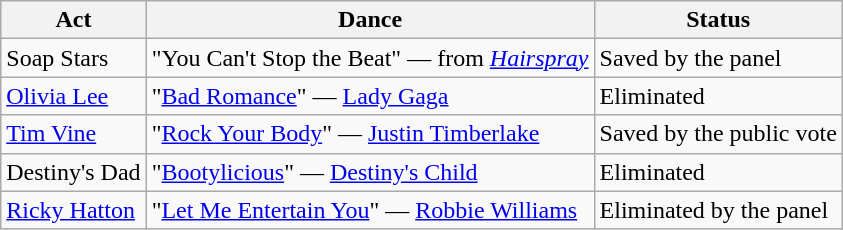<table class="wikitable">
<tr>
<th>Act</th>
<th>Dance</th>
<th>Status</th>
</tr>
<tr>
<td>Soap Stars</td>
<td>"You Can't Stop the Beat" — from <em><a href='#'>Hairspray</a></em></td>
<td>Saved by the panel</td>
</tr>
<tr>
<td><a href='#'>Olivia Lee</a></td>
<td>"<a href='#'>Bad Romance</a>" — <a href='#'>Lady Gaga</a></td>
<td>Eliminated</td>
</tr>
<tr>
<td><a href='#'>Tim Vine</a></td>
<td>"<a href='#'>Rock Your Body</a>" — <a href='#'>Justin Timberlake</a></td>
<td>Saved by the public vote</td>
</tr>
<tr>
<td>Destiny's Dad</td>
<td>"<a href='#'>Bootylicious</a>" — <a href='#'>Destiny's Child</a></td>
<td>Eliminated</td>
</tr>
<tr>
<td><a href='#'>Ricky Hatton</a></td>
<td>"<a href='#'>Let Me Entertain You</a>" — <a href='#'>Robbie Williams</a></td>
<td>Eliminated by the panel</td>
</tr>
</table>
